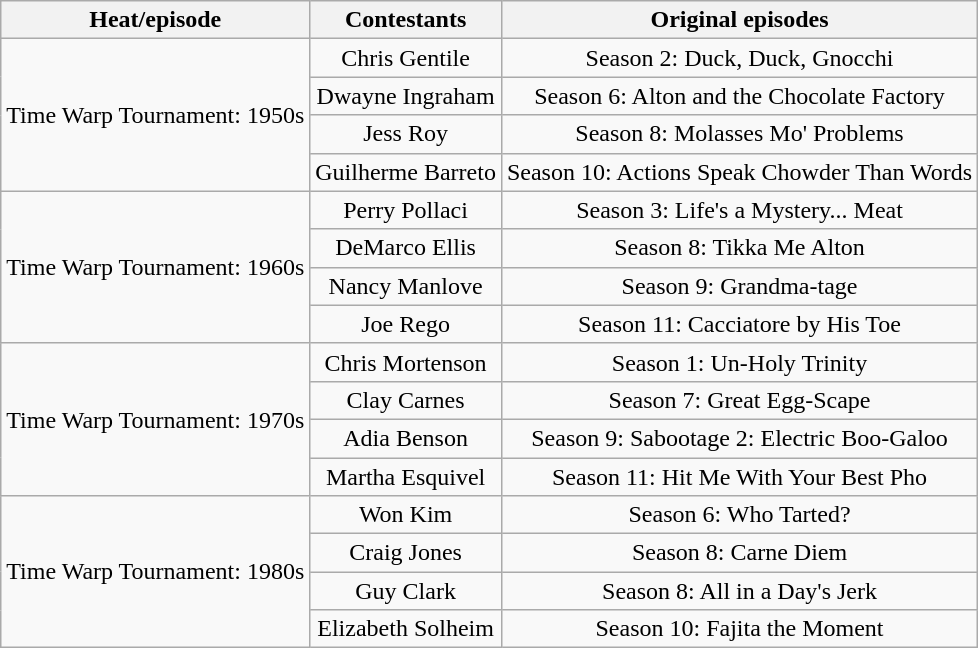<table class="wikitable" style="text-align:center">
<tr>
<th>Heat/episode</th>
<th>Contestants</th>
<th>Original episodes</th>
</tr>
<tr>
<td rowspan="4">Time Warp Tournament: 1950s</td>
<td>Chris Gentile</td>
<td>Season 2: Duck, Duck, Gnocchi</td>
</tr>
<tr>
<td>Dwayne Ingraham</td>
<td>Season 6: Alton and the Chocolate Factory</td>
</tr>
<tr>
<td>Jess Roy</td>
<td>Season 8: Molasses Mo' Problems</td>
</tr>
<tr>
<td>Guilherme Barreto</td>
<td>Season 10: Actions Speak Chowder Than Words</td>
</tr>
<tr>
<td rowspan="4">Time Warp Tournament: 1960s</td>
<td>Perry Pollaci</td>
<td>Season 3: Life's a Mystery... Meat</td>
</tr>
<tr>
<td>DeMarco Ellis</td>
<td>Season 8: Tikka Me Alton</td>
</tr>
<tr>
<td>Nancy Manlove</td>
<td>Season 9: Grandma-tage</td>
</tr>
<tr>
<td>Joe Rego</td>
<td>Season 11: Cacciatore by His Toe</td>
</tr>
<tr>
<td rowspan="4">Time Warp Tournament: 1970s</td>
<td>Chris Mortenson</td>
<td>Season 1: Un-Holy Trinity</td>
</tr>
<tr>
<td>Clay Carnes</td>
<td>Season 7: Great Egg-Scape</td>
</tr>
<tr>
<td>Adia Benson</td>
<td>Season 9: Sabootage 2: Electric Boo-Galoo</td>
</tr>
<tr>
<td>Martha Esquivel</td>
<td>Season 11: Hit Me With Your Best Pho</td>
</tr>
<tr>
<td rowspan="4">Time Warp Tournament: 1980s</td>
<td>Won Kim</td>
<td>Season 6: Who Tarted?</td>
</tr>
<tr>
<td>Craig Jones</td>
<td>Season 8: Carne Diem</td>
</tr>
<tr>
<td>Guy Clark</td>
<td>Season 8: All in a Day's Jerk</td>
</tr>
<tr>
<td>Elizabeth Solheim</td>
<td>Season 10: Fajita the Moment</td>
</tr>
</table>
